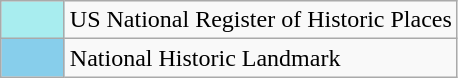<table class="wikitable">
<tr>
<td style="background: #A8EDEF; width:35px;"></td>
<td>US National Register of Historic Places</td>
</tr>
<tr>
<td style="background-color: #87CEEB; style=;"width:35;"></td>
<td>National Historic Landmark</td>
</tr>
</table>
